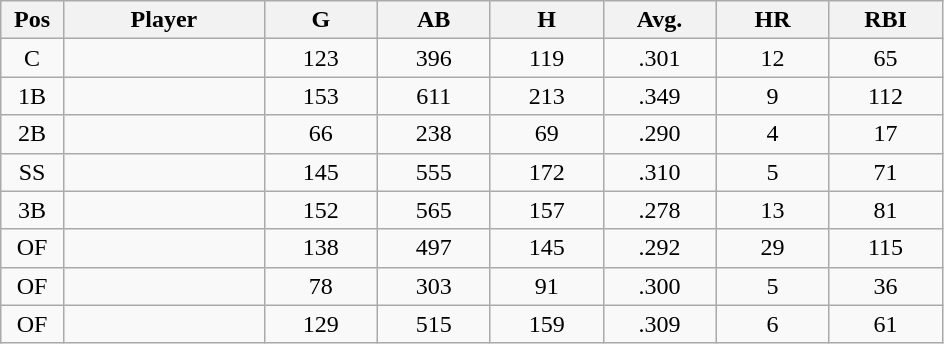<table class="wikitable sortable">
<tr>
<th bgcolor="#DDDDFF" width="5%">Pos</th>
<th bgcolor="#DDDDFF" width="16%">Player</th>
<th bgcolor="#DDDDFF" width="9%">G</th>
<th bgcolor="#DDDDFF" width="9%">AB</th>
<th bgcolor="#DDDDFF" width="9%">H</th>
<th bgcolor="#DDDDFF" width="9%">Avg.</th>
<th bgcolor="#DDDDFF" width="9%">HR</th>
<th bgcolor="#DDDDFF" width="9%">RBI</th>
</tr>
<tr align="center">
<td>C</td>
<td></td>
<td>123</td>
<td>396</td>
<td>119</td>
<td>.301</td>
<td>12</td>
<td>65</td>
</tr>
<tr align="center">
<td>1B</td>
<td></td>
<td>153</td>
<td>611</td>
<td>213</td>
<td>.349</td>
<td>9</td>
<td>112</td>
</tr>
<tr align="center">
<td>2B</td>
<td></td>
<td>66</td>
<td>238</td>
<td>69</td>
<td>.290</td>
<td>4</td>
<td>17</td>
</tr>
<tr align="center">
<td>SS</td>
<td></td>
<td>145</td>
<td>555</td>
<td>172</td>
<td>.310</td>
<td>5</td>
<td>71</td>
</tr>
<tr align="center">
<td>3B</td>
<td></td>
<td>152</td>
<td>565</td>
<td>157</td>
<td>.278</td>
<td>13</td>
<td>81</td>
</tr>
<tr align="center">
<td>OF</td>
<td></td>
<td>138</td>
<td>497</td>
<td>145</td>
<td>.292</td>
<td>29</td>
<td>115</td>
</tr>
<tr align="center">
<td>OF</td>
<td></td>
<td>78</td>
<td>303</td>
<td>91</td>
<td>.300</td>
<td>5</td>
<td>36</td>
</tr>
<tr align="center">
<td>OF</td>
<td></td>
<td>129</td>
<td>515</td>
<td>159</td>
<td>.309</td>
<td>6</td>
<td>61</td>
</tr>
</table>
